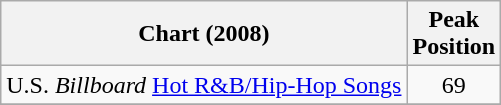<table class="wikitable">
<tr>
<th>Chart (2008)</th>
<th>Peak<br>Position</th>
</tr>
<tr>
<td align="left">U.S. <em>Billboard</em> <a href='#'>Hot R&B/Hip-Hop Songs</a></td>
<td align="center">69</td>
</tr>
<tr>
</tr>
</table>
